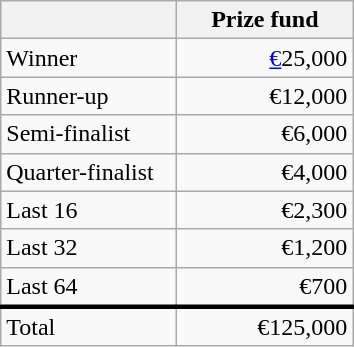<table class="wikitable">
<tr>
<th width=110px></th>
<th width=110px align="right">Prize fund</th>
</tr>
<tr>
<td>Winner</td>
<td align="right"><a href='#'>€</a>25,000</td>
</tr>
<tr>
<td>Runner-up</td>
<td align="right">€12,000</td>
</tr>
<tr>
<td>Semi-finalist</td>
<td align="right">€6,000</td>
</tr>
<tr>
<td>Quarter-finalist</td>
<td align="right">€4,000</td>
</tr>
<tr>
<td>Last 16</td>
<td align="right">€2,300</td>
</tr>
<tr>
<td>Last 32</td>
<td align="right">€1,200</td>
</tr>
<tr>
<td>Last 64</td>
<td align="right">€700</td>
</tr>
<tr style="border-top:medium solid">
<td>Total</td>
<td align="right">€125,000</td>
</tr>
</table>
